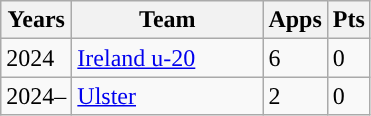<table class="wikitable" style="text-align:left;">
<tr>
<th>Years</th>
<th width=120px>Team</th>
<th>Apps</th>
<th>Pts</th>
</tr>
<tr>
<td>2024</td>
<td><a href='#'>Ireland u-20</a></td>
<td>6</td>
<td>0</td>
</tr>
<tr>
<td>2024–</td>
<td><a href='#'>Ulster</a></td>
<td>2</td>
<td>0</td>
</tr>
</table>
